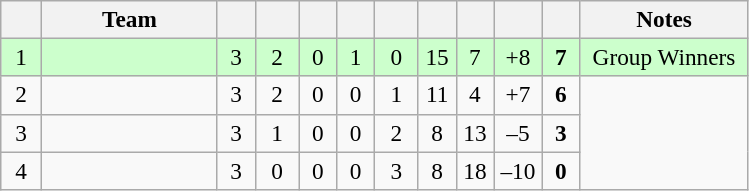<table class="wikitable" style="text-align: center; font-size: 97%;">
<tr>
<th width="20"></th>
<th width="110">Team</th>
<th width="18"></th>
<th width="22"></th>
<th width="18"></th>
<th width="18"></th>
<th width="22"></th>
<th width="18"></th>
<th width="18"></th>
<th width="25"></th>
<th width="18"></th>
<th width="105">Notes</th>
</tr>
<tr style="background-color: #ccffcc;">
<td>1</td>
<td align=left></td>
<td>3</td>
<td>2</td>
<td>0</td>
<td>1</td>
<td>0</td>
<td>15</td>
<td>7</td>
<td>+8</td>
<td><strong>7</strong></td>
<td>Group Winners</td>
</tr>
<tr>
<td>2</td>
<td align=left></td>
<td>3</td>
<td>2</td>
<td>0</td>
<td>0</td>
<td>1</td>
<td>11</td>
<td>4</td>
<td>+7</td>
<td><strong>6</strong></td>
<td rowspan="3"></td>
</tr>
<tr>
<td>3</td>
<td align=left></td>
<td>3</td>
<td>1</td>
<td>0</td>
<td>0</td>
<td>2</td>
<td>8</td>
<td>13</td>
<td>–5</td>
<td><strong>3</strong></td>
</tr>
<tr>
<td>4</td>
<td align=left></td>
<td>3</td>
<td>0</td>
<td>0</td>
<td>0</td>
<td>3</td>
<td>8</td>
<td>18</td>
<td>–10</td>
<td><strong>0</strong></td>
</tr>
</table>
